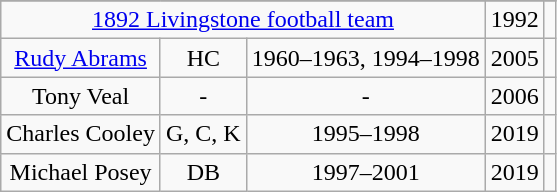<table class="wikitable" style="text-align: center">
<tr>
</tr>
<tr>
<td colspan="3"><a href='#'>1892 Livingstone football team</a></td>
<td>1992</td>
<td></td>
</tr>
<tr>
<td><a href='#'>Rudy Abrams</a></td>
<td>HC</td>
<td>1960–1963, 1994–1998</td>
<td>2005</td>
<td></td>
</tr>
<tr>
<td>Tony Veal</td>
<td>-</td>
<td>-</td>
<td>2006</td>
<td></td>
</tr>
<tr>
<td>Charles Cooley</td>
<td>G, C, K</td>
<td>1995–1998</td>
<td>2019</td>
<td></td>
</tr>
<tr>
<td>Michael Posey</td>
<td>DB</td>
<td>1997–2001</td>
<td>2019</td>
<td></td>
</tr>
</table>
